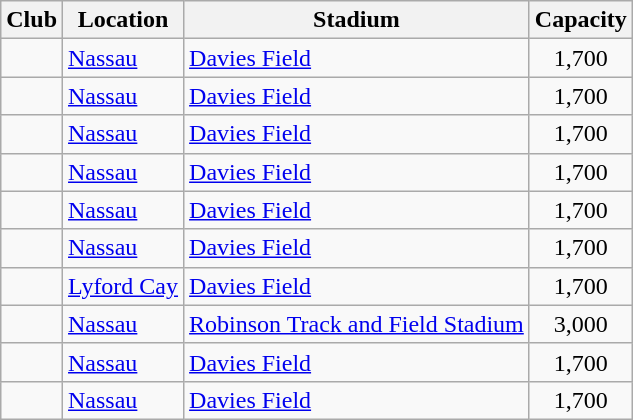<table class="wikitable sortable">
<tr>
<th>Club</th>
<th>Location</th>
<th>Stadium</th>
<th>Capacity</th>
</tr>
<tr>
<td></td>
<td><a href='#'>Nassau</a></td>
<td><a href='#'>Davies Field</a></td>
<td align="center">1,700</td>
</tr>
<tr>
<td></td>
<td><a href='#'>Nassau</a></td>
<td><a href='#'>Davies Field</a></td>
<td align="center">1,700</td>
</tr>
<tr>
<td></td>
<td><a href='#'>Nassau</a></td>
<td><a href='#'>Davies Field</a></td>
<td align="center">1,700</td>
</tr>
<tr>
<td></td>
<td><a href='#'>Nassau</a></td>
<td><a href='#'>Davies Field</a></td>
<td align="center">1,700</td>
</tr>
<tr>
<td></td>
<td><a href='#'>Nassau</a></td>
<td><a href='#'>Davies Field</a></td>
<td align="center">1,700</td>
</tr>
<tr>
<td></td>
<td><a href='#'>Nassau</a></td>
<td><a href='#'>Davies Field</a></td>
<td align="center">1,700</td>
</tr>
<tr>
<td></td>
<td><a href='#'>Lyford Cay</a></td>
<td><a href='#'>Davies Field</a></td>
<td align="center">1,700</td>
</tr>
<tr>
<td></td>
<td><a href='#'>Nassau</a></td>
<td><a href='#'>Robinson Track and Field Stadium</a></td>
<td align="center">3,000</td>
</tr>
<tr>
<td></td>
<td><a href='#'>Nassau</a></td>
<td><a href='#'>Davies Field</a></td>
<td align="center">1,700</td>
</tr>
<tr>
<td></td>
<td><a href='#'>Nassau</a></td>
<td><a href='#'>Davies Field</a></td>
<td align="center">1,700</td>
</tr>
</table>
